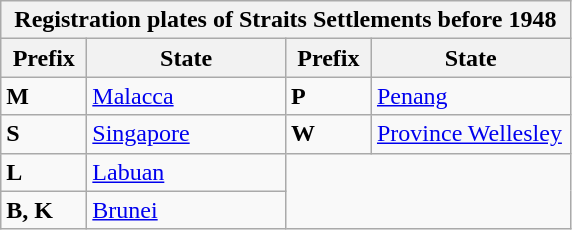<table class="wikitable">
<tr>
<th align="center" colspan="4">Registration plates of Straits Settlements before 1948</th>
</tr>
<tr>
<th scope="col" width="50px">Prefix</th>
<th scope="col" width="125px">State</th>
<th scope="col" width="50px">Prefix</th>
<th scope="col" width="125px">State</th>
</tr>
<tr>
<td><strong>M</strong></td>
<td><a href='#'>Malacca</a></td>
<td><strong>P</strong></td>
<td><a href='#'>Penang</a></td>
</tr>
<tr>
<td><strong>S</strong></td>
<td><a href='#'>Singapore</a></td>
<td><strong>W</strong></td>
<td><a href='#'>Province Wellesley</a></td>
</tr>
<tr>
<td><strong>L</strong></td>
<td><a href='#'>Labuan</a></td>
</tr>
<tr>
<td><strong>B, K</strong></td>
<td><a href='#'>Brunei</a></td>
</tr>
</table>
